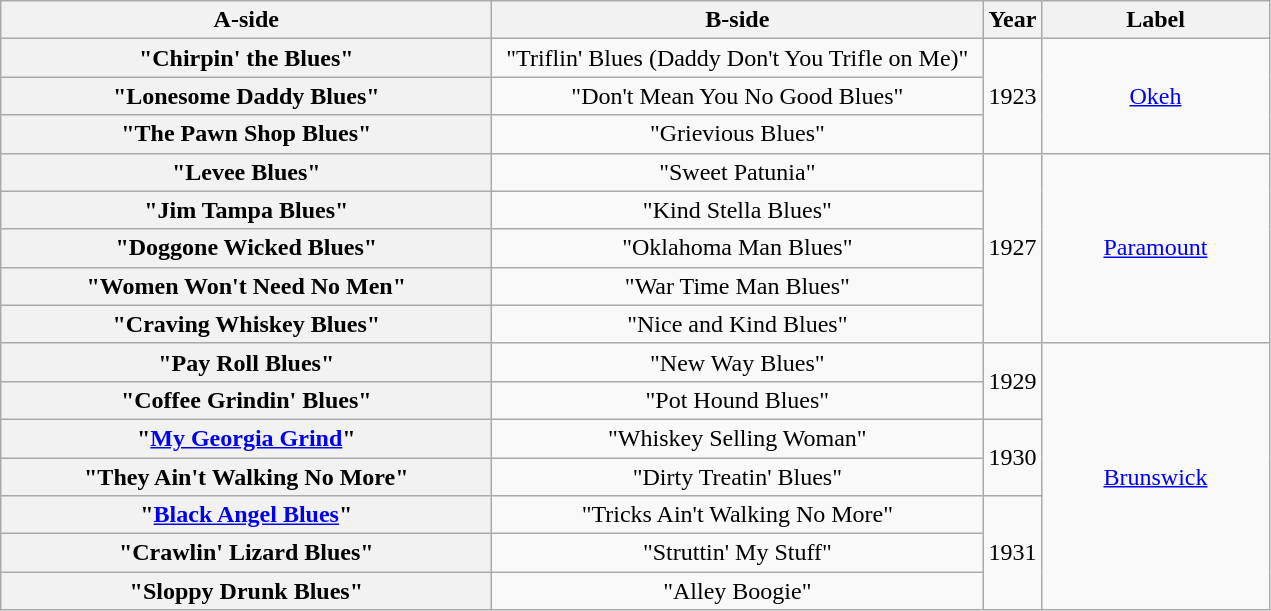<table class="wikitable plainrowheaders" style="text-align:center;">
<tr>
<th scope="col" style="width:20em;">A-side</th>
<th scope="col" style="width:20em;">B-side</th>
<th scope="col" style="width:1em;">Year</th>
<th scope="col" style="width:9em;">Label</th>
</tr>
<tr>
<th scope="row">"Chirpin' the Blues"</th>
<td>"Triflin' Blues (Daddy Don't You Trifle on Me)"</td>
<td rowspan="3">1923</td>
<td rowspan="3"><a href='#'>Okeh</a></td>
</tr>
<tr>
<th scope="row">"Lonesome Daddy Blues"</th>
<td>"Don't Mean You No Good Blues"</td>
</tr>
<tr>
<th scope="row">"The Pawn Shop Blues"</th>
<td>"Grievious Blues"<br></td>
</tr>
<tr>
<th scope="row">"Levee Blues"</th>
<td>"Sweet Patunia"</td>
<td rowspan="5">1927</td>
<td rowspan="5"><a href='#'>Paramount</a></td>
</tr>
<tr>
<th scope="row">"Jim Tampa Blues"</th>
<td>"Kind Stella Blues"</td>
</tr>
<tr>
<th scope="row">"Doggone Wicked Blues"</th>
<td>"Oklahoma Man Blues"</td>
</tr>
<tr>
<th scope="row">"Women Won't Need No Men"</th>
<td>"War Time Man Blues"</td>
</tr>
<tr>
<th scope="row">"Craving Whiskey Blues"</th>
<td>"Nice and Kind Blues"</td>
</tr>
<tr>
<th scope="row">"Pay Roll Blues"</th>
<td>"New Way Blues"</td>
<td rowspan="2">1929</td>
<td rowspan="7"><a href='#'>Brunswick</a></td>
</tr>
<tr>
<th scope="row">"Coffee Grindin' Blues"</th>
<td>"Pot Hound Blues"</td>
</tr>
<tr>
<th scope="row">"<a href='#'>My Georgia Grind</a>"</th>
<td>"Whiskey Selling Woman"</td>
<td rowspan="2">1930</td>
</tr>
<tr>
<th scope="row">"They Ain't Walking No More"</th>
<td>"Dirty Treatin' Blues"</td>
</tr>
<tr>
<th scope="row">"<a href='#'>Black Angel Blues</a>"</th>
<td>"Tricks Ain't Walking No More"</td>
<td rowspan="3">1931</td>
</tr>
<tr>
<th scope="row">"Crawlin' Lizard Blues"</th>
<td>"Struttin' My Stuff"</td>
</tr>
<tr>
<th scope="row">"Sloppy Drunk Blues"</th>
<td>"Alley Boogie"</td>
</tr>
</table>
